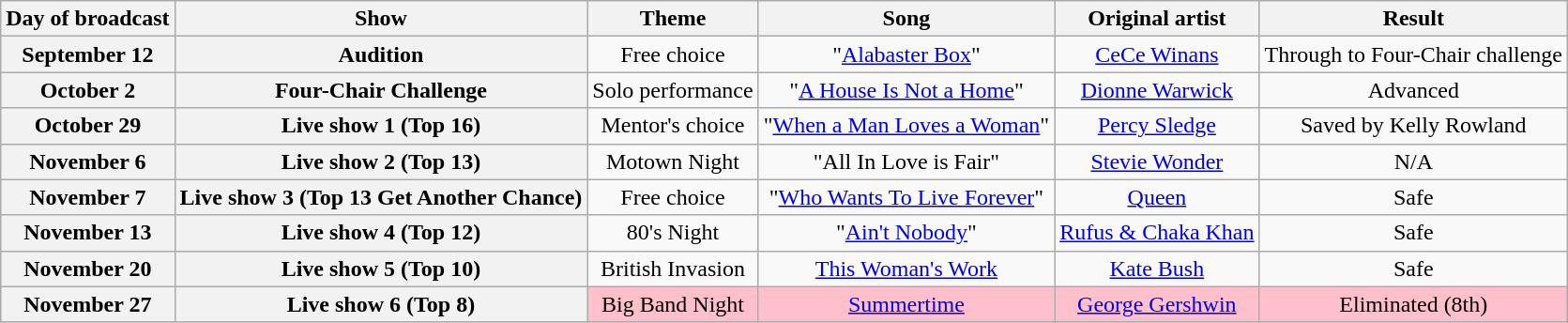<table class="wikitable" style="text-align:center;">
<tr>
<th scope="col">Day of broadcast</th>
<th scope="col">Show</th>
<th scope="col">Theme</th>
<th scope="col">Song</th>
<th scope="col">Original artist</th>
<th scope="col">Result</th>
</tr>
<tr>
<th scope="row">September 12</th>
<th scope="row">Audition</th>
<td>Free choice</td>
<td>"<a href='#'>Alabaster Box</a>"</td>
<td><a href='#'>CeCe Winans</a></td>
<td>Through to Four-Chair challenge<br></td>
</tr>
<tr>
<th scope="row">October 2</th>
<th scope="row">Four-Chair Challenge</th>
<td>Solo performance</td>
<td>"<a href='#'>A House Is Not a Home</a>"</td>
<td><a href='#'>Dionne Warwick</a></td>
<td>Advanced</td>
</tr>
<tr>
<th scope="row">October 29</th>
<th scope="row">Live show 1 (Top 16)</th>
<td>Mentor's choice</td>
<td>"<a href='#'>When a Man Loves a Woman</a>"</td>
<td><a href='#'>Percy Sledge</a></td>
<td>Saved by Kelly Rowland</td>
</tr>
<tr>
<th scope="row">November 6</th>
<th scope="row">Live show 2 (Top 13)</th>
<td>Motown Night</td>
<td>"All In Love is Fair"</td>
<td><a href='#'>Stevie Wonder</a></td>
<td>N/A</td>
</tr>
<tr>
<th scope="row">November 7</th>
<th scope="row">Live show 3 (Top 13 Get Another Chance)</th>
<td>Free choice</td>
<td>"<a href='#'>Who Wants To Live Forever</a>"</td>
<td><a href='#'>Queen</a></td>
<td>Safe</td>
</tr>
<tr>
<th scope="row">November 13</th>
<th scope="row">Live show 4 (Top 12)</th>
<td>80's Night</td>
<td>"<a href='#'>Ain't Nobody</a>"</td>
<td><a href='#'>Rufus & Chaka Khan</a></td>
<td>Safe</td>
</tr>
<tr>
<th scope="row">November 20</th>
<th scope="row">Live show 5 (Top 10)</th>
<td>British Invasion</td>
<td><a href='#'>This Woman's Work</a></td>
<td><a href='#'>Kate Bush</a></td>
<td>Safe</td>
</tr>
<tr style="background:pink;">
<th scope="row">November 27</th>
<th scope="row">Live show 6 (Top 8)</th>
<td>Big Band Night</td>
<td><a href='#'>Summertime</a></td>
<td><a href='#'>George Gershwin</a></td>
<td>Eliminated (8th)</td>
</tr>
</table>
